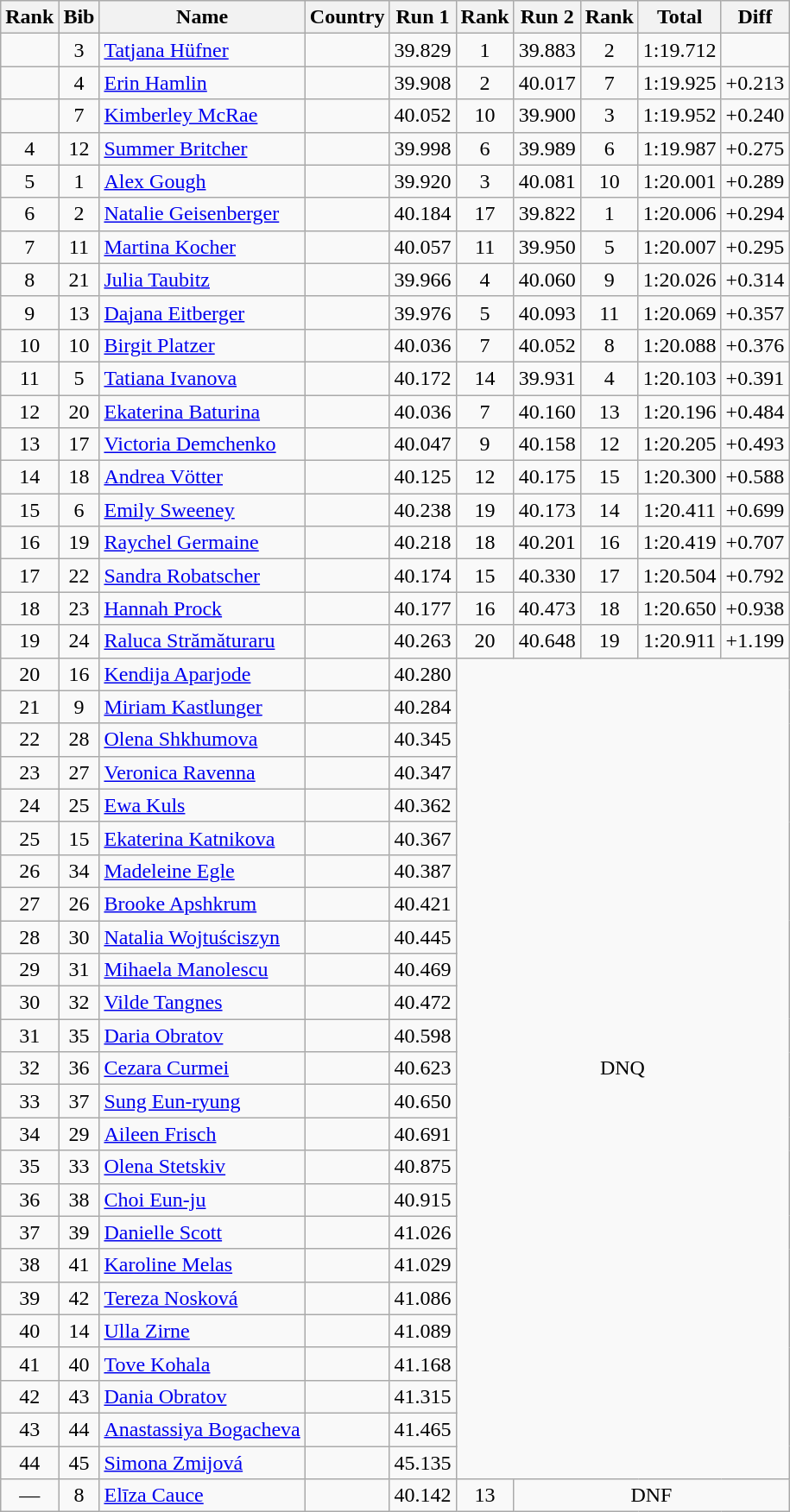<table class="wikitable sortable" style="text-align:center">
<tr>
<th>Rank</th>
<th>Bib</th>
<th>Name</th>
<th>Country</th>
<th>Run 1</th>
<th>Rank</th>
<th>Run 2</th>
<th>Rank</th>
<th>Total</th>
<th>Diff</th>
</tr>
<tr>
<td></td>
<td>3</td>
<td align=left><a href='#'>Tatjana Hüfner</a></td>
<td align=left></td>
<td>39.829</td>
<td>1</td>
<td>39.883</td>
<td>2</td>
<td>1:19.712</td>
<td></td>
</tr>
<tr>
<td></td>
<td>4</td>
<td align=left><a href='#'>Erin Hamlin</a></td>
<td align=left></td>
<td>39.908</td>
<td>2</td>
<td>40.017</td>
<td>7</td>
<td>1:19.925</td>
<td>+0.213</td>
</tr>
<tr>
<td></td>
<td>7</td>
<td align=left><a href='#'>Kimberley McRae</a></td>
<td align=left></td>
<td>40.052</td>
<td>10</td>
<td>39.900</td>
<td>3</td>
<td>1:19.952</td>
<td>+0.240</td>
</tr>
<tr>
<td>4</td>
<td>12</td>
<td align=left><a href='#'>Summer Britcher</a></td>
<td align=left></td>
<td>39.998</td>
<td>6</td>
<td>39.989</td>
<td>6</td>
<td>1:19.987</td>
<td>+0.275</td>
</tr>
<tr>
<td>5</td>
<td>1</td>
<td align=left><a href='#'>Alex Gough</a></td>
<td align=left></td>
<td>39.920</td>
<td>3</td>
<td>40.081</td>
<td>10</td>
<td>1:20.001</td>
<td>+0.289</td>
</tr>
<tr>
<td>6</td>
<td>2</td>
<td align=left><a href='#'>Natalie Geisenberger</a></td>
<td align=left></td>
<td>40.184</td>
<td>17</td>
<td>39.822</td>
<td>1</td>
<td>1:20.006</td>
<td>+0.294</td>
</tr>
<tr>
<td>7</td>
<td>11</td>
<td align=left><a href='#'>Martina Kocher</a></td>
<td align=left></td>
<td>40.057</td>
<td>11</td>
<td>39.950</td>
<td>5</td>
<td>1:20.007</td>
<td>+0.295</td>
</tr>
<tr>
<td>8</td>
<td>21</td>
<td align=left><a href='#'>Julia Taubitz</a></td>
<td align=left></td>
<td>39.966</td>
<td>4</td>
<td>40.060</td>
<td>9</td>
<td>1:20.026</td>
<td>+0.314</td>
</tr>
<tr>
<td>9</td>
<td>13</td>
<td align=left><a href='#'>Dajana Eitberger</a></td>
<td align=left></td>
<td>39.976</td>
<td>5</td>
<td>40.093</td>
<td>11</td>
<td>1:20.069</td>
<td>+0.357</td>
</tr>
<tr>
<td>10</td>
<td>10</td>
<td align=left><a href='#'>Birgit Platzer</a></td>
<td align=left></td>
<td>40.036</td>
<td>7</td>
<td>40.052</td>
<td>8</td>
<td>1:20.088</td>
<td>+0.376</td>
</tr>
<tr>
<td>11</td>
<td>5</td>
<td align=left><a href='#'>Tatiana Ivanova</a></td>
<td align=left></td>
<td>40.172</td>
<td>14</td>
<td>39.931</td>
<td>4</td>
<td>1:20.103</td>
<td>+0.391</td>
</tr>
<tr>
<td>12</td>
<td>20</td>
<td align=left><a href='#'>Ekaterina Baturina</a></td>
<td align=left></td>
<td>40.036</td>
<td>7</td>
<td>40.160</td>
<td>13</td>
<td>1:20.196</td>
<td>+0.484</td>
</tr>
<tr>
<td>13</td>
<td>17</td>
<td align=left><a href='#'>Victoria Demchenko</a></td>
<td align=left></td>
<td>40.047</td>
<td>9</td>
<td>40.158</td>
<td>12</td>
<td>1:20.205</td>
<td>+0.493</td>
</tr>
<tr>
<td>14</td>
<td>18</td>
<td align=left><a href='#'>Andrea Vötter</a></td>
<td align=left></td>
<td>40.125</td>
<td>12</td>
<td>40.175</td>
<td>15</td>
<td>1:20.300</td>
<td>+0.588</td>
</tr>
<tr>
<td>15</td>
<td>6</td>
<td align=left><a href='#'>Emily Sweeney</a></td>
<td align=left></td>
<td>40.238</td>
<td>19</td>
<td>40.173</td>
<td>14</td>
<td>1:20.411</td>
<td>+0.699</td>
</tr>
<tr>
<td>16</td>
<td>19</td>
<td align=left><a href='#'>Raychel Germaine</a></td>
<td align=left></td>
<td>40.218</td>
<td>18</td>
<td>40.201</td>
<td>16</td>
<td>1:20.419</td>
<td>+0.707</td>
</tr>
<tr>
<td>17</td>
<td>22</td>
<td align=left><a href='#'>Sandra Robatscher</a></td>
<td align=left></td>
<td>40.174</td>
<td>15</td>
<td>40.330</td>
<td>17</td>
<td>1:20.504</td>
<td>+0.792</td>
</tr>
<tr>
<td>18</td>
<td>23</td>
<td align=left><a href='#'>Hannah Prock</a></td>
<td align=left></td>
<td>40.177</td>
<td>16</td>
<td>40.473</td>
<td>18</td>
<td>1:20.650</td>
<td>+0.938</td>
</tr>
<tr>
<td>19</td>
<td>24</td>
<td align=left><a href='#'>Raluca Strămăturaru</a></td>
<td align=left></td>
<td>40.263</td>
<td>20</td>
<td>40.648</td>
<td>19</td>
<td>1:20.911</td>
<td>+1.199</td>
</tr>
<tr>
<td>20</td>
<td>16</td>
<td align=left><a href='#'>Kendija Aparjode</a></td>
<td align=left></td>
<td>40.280</td>
<td rowspan=25 colspan=5>DNQ</td>
</tr>
<tr>
<td>21</td>
<td>9</td>
<td align=left><a href='#'>Miriam Kastlunger</a></td>
<td align=left></td>
<td>40.284</td>
</tr>
<tr>
<td>22</td>
<td>28</td>
<td align=left><a href='#'>Olena Shkhumova</a></td>
<td align=left></td>
<td>40.345</td>
</tr>
<tr>
<td>23</td>
<td>27</td>
<td align=left><a href='#'>Veronica Ravenna</a></td>
<td align=left></td>
<td>40.347</td>
</tr>
<tr>
<td>24</td>
<td>25</td>
<td align=left><a href='#'>Ewa Kuls</a></td>
<td align=left></td>
<td>40.362</td>
</tr>
<tr>
<td>25</td>
<td>15</td>
<td align=left><a href='#'>Ekaterina Katnikova</a></td>
<td align=left></td>
<td>40.367</td>
</tr>
<tr>
<td>26</td>
<td>34</td>
<td align=left><a href='#'>Madeleine Egle</a></td>
<td align=left></td>
<td>40.387</td>
</tr>
<tr>
<td>27</td>
<td>26</td>
<td align=left><a href='#'>Brooke Apshkrum</a></td>
<td align=left></td>
<td>40.421</td>
</tr>
<tr>
<td>28</td>
<td>30</td>
<td align=left><a href='#'>Natalia Wojtuściszyn</a></td>
<td align=left></td>
<td>40.445</td>
</tr>
<tr>
<td>29</td>
<td>31</td>
<td align=left><a href='#'>Mihaela Manolescu</a></td>
<td align=left></td>
<td>40.469</td>
</tr>
<tr>
<td>30</td>
<td>32</td>
<td align=left><a href='#'>Vilde Tangnes</a></td>
<td align=left></td>
<td>40.472</td>
</tr>
<tr>
<td>31</td>
<td>35</td>
<td align=left><a href='#'>Daria Obratov</a></td>
<td align=left></td>
<td>40.598</td>
</tr>
<tr>
<td>32</td>
<td>36</td>
<td align=left><a href='#'>Cezara Curmei</a></td>
<td align=left></td>
<td>40.623</td>
</tr>
<tr>
<td>33</td>
<td>37</td>
<td align=left><a href='#'>Sung Eun-ryung</a></td>
<td align=left></td>
<td>40.650</td>
</tr>
<tr>
<td>34</td>
<td>29</td>
<td align=left><a href='#'>Aileen Frisch</a></td>
<td align=left></td>
<td>40.691</td>
</tr>
<tr>
<td>35</td>
<td>33</td>
<td align=left><a href='#'>Olena Stetskiv</a></td>
<td align=left></td>
<td>40.875</td>
</tr>
<tr>
<td>36</td>
<td>38</td>
<td align=left><a href='#'>Choi Eun-ju</a></td>
<td align=left></td>
<td>40.915</td>
</tr>
<tr>
<td>37</td>
<td>39</td>
<td align=left><a href='#'>Danielle Scott</a></td>
<td align=left></td>
<td>41.026</td>
</tr>
<tr>
<td>38</td>
<td>41</td>
<td align=left><a href='#'>Karoline Melas</a></td>
<td align=left></td>
<td>41.029</td>
</tr>
<tr>
<td>39</td>
<td>42</td>
<td align=left><a href='#'>Tereza Nosková</a></td>
<td align=left></td>
<td>41.086</td>
</tr>
<tr>
<td>40</td>
<td>14</td>
<td align=left><a href='#'>Ulla Zirne</a></td>
<td align=left></td>
<td>41.089</td>
</tr>
<tr>
<td>41</td>
<td>40</td>
<td align=left><a href='#'>Tove Kohala</a></td>
<td align=left></td>
<td>41.168</td>
</tr>
<tr>
<td>42</td>
<td>43</td>
<td align=left><a href='#'>Dania Obratov</a></td>
<td align=left></td>
<td>41.315</td>
</tr>
<tr>
<td>43</td>
<td>44</td>
<td align=left><a href='#'>Anastassiya Bogacheva</a></td>
<td align=left></td>
<td>41.465</td>
</tr>
<tr>
<td>44</td>
<td>45</td>
<td align=left><a href='#'>Simona Zmijová</a></td>
<td align=left></td>
<td>45.135</td>
</tr>
<tr>
<td>—</td>
<td>8</td>
<td align=left><a href='#'>Elīza Cauce</a></td>
<td align=left></td>
<td>40.142</td>
<td>13</td>
<td colspan=4>DNF</td>
</tr>
</table>
